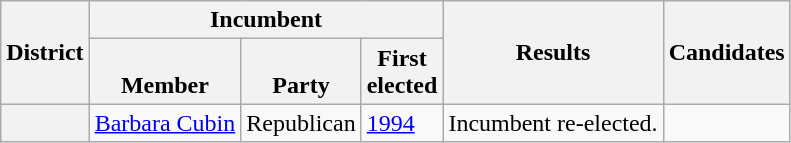<table class="wikitable sortable">
<tr>
<th rowspan=2>District</th>
<th colspan=3>Incumbent</th>
<th rowspan=2>Results</th>
<th rowspan=2 class="unsortable">Candidates</th>
</tr>
<tr valign=bottom>
<th>Member</th>
<th>Party</th>
<th>First<br>elected</th>
</tr>
<tr>
<th></th>
<td><a href='#'>Barbara Cubin</a></td>
<td>Republican</td>
<td><a href='#'>1994</a></td>
<td>Incumbent re-elected.</td>
<td nowrap></td>
</tr>
</table>
